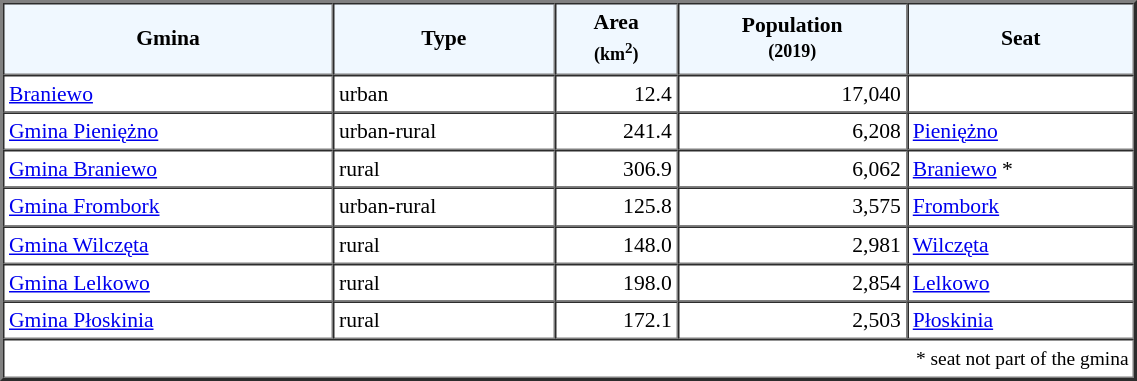<table width="60%" border="2" cellpadding="3" cellspacing="0" style="font-size:90%;line-height:120%;">
<tr bgcolor="F0F8FF">
<td style="text-align:center;"><strong>Gmina</strong></td>
<td style="text-align:center;"><strong>Type</strong></td>
<td style="text-align:center;"><strong>Area<br><small>(km<sup>2</sup>)</small></strong></td>
<td style="text-align:center;"><strong>Population<br><small>(2019)</small></strong></td>
<td style="text-align:center;"><strong>Seat</strong></td>
</tr>
<tr>
<td><a href='#'>Braniewo</a></td>
<td>urban</td>
<td style="text-align:right;">12.4</td>
<td style="text-align:right;">17,040</td>
<td> </td>
</tr>
<tr>
<td><a href='#'>Gmina Pieniężno</a></td>
<td>urban-rural</td>
<td style="text-align:right;">241.4</td>
<td style="text-align:right;">6,208</td>
<td><a href='#'>Pieniężno</a></td>
</tr>
<tr>
<td><a href='#'>Gmina Braniewo</a></td>
<td>rural</td>
<td style="text-align:right;">306.9</td>
<td style="text-align:right;">6,062</td>
<td><a href='#'>Braniewo</a> *</td>
</tr>
<tr>
<td><a href='#'>Gmina Frombork</a></td>
<td>urban-rural</td>
<td style="text-align:right;">125.8</td>
<td style="text-align:right;">3,575</td>
<td><a href='#'>Frombork</a></td>
</tr>
<tr>
<td><a href='#'>Gmina Wilczęta</a></td>
<td>rural</td>
<td style="text-align:right;">148.0</td>
<td style="text-align:right;">2,981</td>
<td><a href='#'>Wilczęta</a></td>
</tr>
<tr>
<td><a href='#'>Gmina Lelkowo</a></td>
<td>rural</td>
<td style="text-align:right;">198.0</td>
<td style="text-align:right;">2,854</td>
<td><a href='#'>Lelkowo</a></td>
</tr>
<tr>
<td><a href='#'>Gmina Płoskinia</a></td>
<td>rural</td>
<td style="text-align:right;">172.1</td>
<td style="text-align:right;">2,503</td>
<td><a href='#'>Płoskinia</a></td>
</tr>
<tr>
<td colspan=5 style="text-align:right;font-size:90%">* seat not part of the gmina</td>
</tr>
<tr>
</tr>
</table>
